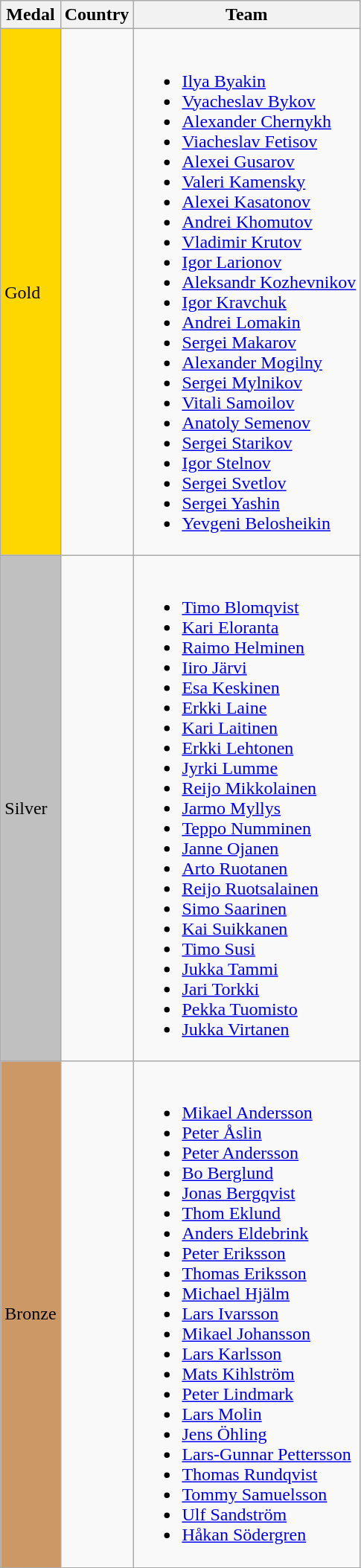<table class="wikitable">
<tr>
<th>Medal</th>
<th>Country</th>
<th>Team</th>
</tr>
<tr>
<td style="background:gold">Gold</td>
<td></td>
<td><br><ul><li><a href='#'>Ilya Byakin</a></li><li><a href='#'>Vyacheslav Bykov</a></li><li><a href='#'>Alexander Chernykh</a></li><li><a href='#'>Viacheslav Fetisov</a></li><li><a href='#'>Alexei Gusarov</a></li><li><a href='#'>Valeri Kamensky</a></li><li><a href='#'>Alexei Kasatonov</a></li><li><a href='#'>Andrei Khomutov</a></li><li><a href='#'>Vladimir Krutov</a></li><li><a href='#'>Igor Larionov</a></li><li><a href='#'>Aleksandr Kozhevnikov</a></li><li><a href='#'>Igor Kravchuk</a></li><li><a href='#'>Andrei Lomakin</a></li><li><a href='#'>Sergei Makarov</a></li><li><a href='#'>Alexander Mogilny</a></li><li><a href='#'>Sergei Mylnikov</a></li><li><a href='#'>Vitali Samoilov</a></li><li><a href='#'>Anatoly Semenov</a></li><li><a href='#'>Sergei Starikov</a></li><li><a href='#'>Igor Stelnov</a></li><li><a href='#'>Sergei Svetlov</a></li><li><a href='#'>Sergei Yashin</a></li><li><a href='#'>Yevgeni Belosheikin</a></li></ul></td>
</tr>
<tr>
<td style="background:silver">Silver</td>
<td></td>
<td><br><ul><li><a href='#'>Timo Blomqvist</a></li><li><a href='#'>Kari Eloranta</a></li><li><a href='#'>Raimo Helminen</a></li><li><a href='#'>Iiro Järvi</a></li><li><a href='#'>Esa Keskinen</a></li><li><a href='#'>Erkki Laine</a></li><li><a href='#'>Kari Laitinen</a></li><li><a href='#'>Erkki Lehtonen</a></li><li><a href='#'>Jyrki Lumme</a></li><li><a href='#'>Reijo Mikkolainen</a></li><li><a href='#'>Jarmo Myllys</a></li><li><a href='#'>Teppo Numminen</a></li><li><a href='#'>Janne Ojanen</a></li><li><a href='#'>Arto Ruotanen</a></li><li><a href='#'>Reijo Ruotsalainen</a></li><li><a href='#'>Simo Saarinen</a></li><li><a href='#'>Kai Suikkanen</a></li><li><a href='#'>Timo Susi</a></li><li><a href='#'>Jukka Tammi</a></li><li><a href='#'>Jari Torkki</a></li><li><a href='#'>Pekka Tuomisto</a></li><li><a href='#'>Jukka Virtanen</a></li></ul></td>
</tr>
<tr>
<td style="background:#CC9966">Bronze</td>
<td></td>
<td><br><ul><li><a href='#'>Mikael Andersson</a></li><li><a href='#'>Peter Åslin</a></li><li><a href='#'>Peter Andersson</a></li><li><a href='#'>Bo Berglund</a></li><li><a href='#'>Jonas Bergqvist</a></li><li><a href='#'>Thom Eklund</a></li><li><a href='#'>Anders Eldebrink</a></li><li><a href='#'>Peter Eriksson</a></li><li><a href='#'>Thomas Eriksson</a></li><li><a href='#'>Michael Hjälm</a></li><li><a href='#'>Lars Ivarsson</a></li><li><a href='#'>Mikael Johansson</a></li><li><a href='#'>Lars Karlsson</a></li><li><a href='#'>Mats Kihlström</a></li><li><a href='#'>Peter Lindmark</a></li><li><a href='#'>Lars Molin</a></li><li><a href='#'>Jens Öhling</a></li><li><a href='#'>Lars-Gunnar Pettersson</a></li><li><a href='#'>Thomas Rundqvist</a></li><li><a href='#'>Tommy Samuelsson</a></li><li><a href='#'>Ulf Sandström</a></li><li><a href='#'>Håkan Södergren</a></li></ul></td>
</tr>
</table>
